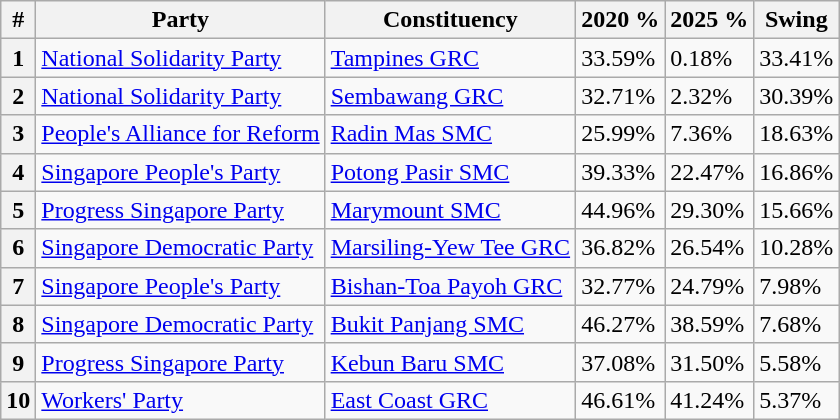<table class="wikitable sortable">
<tr>
<th>#</th>
<th>Party</th>
<th>Constituency</th>
<th data-sort-type="number">2020 %</th>
<th data-sort-type="number">2025 %</th>
<th>Swing</th>
</tr>
<tr>
<th>1</th>
<td><a href='#'>National Solidarity Party</a></td>
<td><a href='#'>Tampines GRC</a></td>
<td>33.59%</td>
<td>0.18%</td>
<td> 33.41%</td>
</tr>
<tr>
<th>2</th>
<td><a href='#'>National Solidarity Party</a></td>
<td><a href='#'>Sembawang GRC</a></td>
<td>32.71%</td>
<td>2.32%</td>
<td> 30.39%</td>
</tr>
<tr>
<th>3</th>
<td><a href='#'>People's Alliance for Reform</a></td>
<td><a href='#'>Radin Mas SMC</a></td>
<td>25.99%</td>
<td>7.36%</td>
<td> 18.63%</td>
</tr>
<tr>
<th>4</th>
<td><a href='#'>Singapore People's Party</a></td>
<td><a href='#'>Potong Pasir SMC</a></td>
<td>39.33%</td>
<td>22.47%</td>
<td> 16.86%</td>
</tr>
<tr>
<th>5</th>
<td><a href='#'>Progress Singapore Party</a></td>
<td><a href='#'>Marymount SMC</a></td>
<td>44.96%</td>
<td>29.30%</td>
<td> 15.66%</td>
</tr>
<tr>
<th>6</th>
<td><a href='#'>Singapore Democratic Party</a></td>
<td><a href='#'>Marsiling-Yew Tee GRC</a></td>
<td>36.82%</td>
<td>26.54%</td>
<td> 10.28%</td>
</tr>
<tr>
<th>7</th>
<td><a href='#'>Singapore People's Party</a></td>
<td><a href='#'>Bishan-Toa Payoh GRC</a></td>
<td>32.77%</td>
<td>24.79%</td>
<td> 7.98%</td>
</tr>
<tr>
<th>8</th>
<td><a href='#'>Singapore Democratic Party</a></td>
<td><a href='#'>Bukit Panjang SMC</a></td>
<td>46.27%</td>
<td>38.59%</td>
<td> 7.68%</td>
</tr>
<tr>
<th>9</th>
<td><a href='#'>Progress Singapore Party</a></td>
<td><a href='#'>Kebun Baru SMC</a></td>
<td>37.08%</td>
<td>31.50%</td>
<td> 5.58%</td>
</tr>
<tr>
<th>10</th>
<td><a href='#'>Workers' Party</a></td>
<td><a href='#'>East Coast GRC</a></td>
<td>46.61%</td>
<td>41.24%</td>
<td> 5.37%</td>
</tr>
</table>
